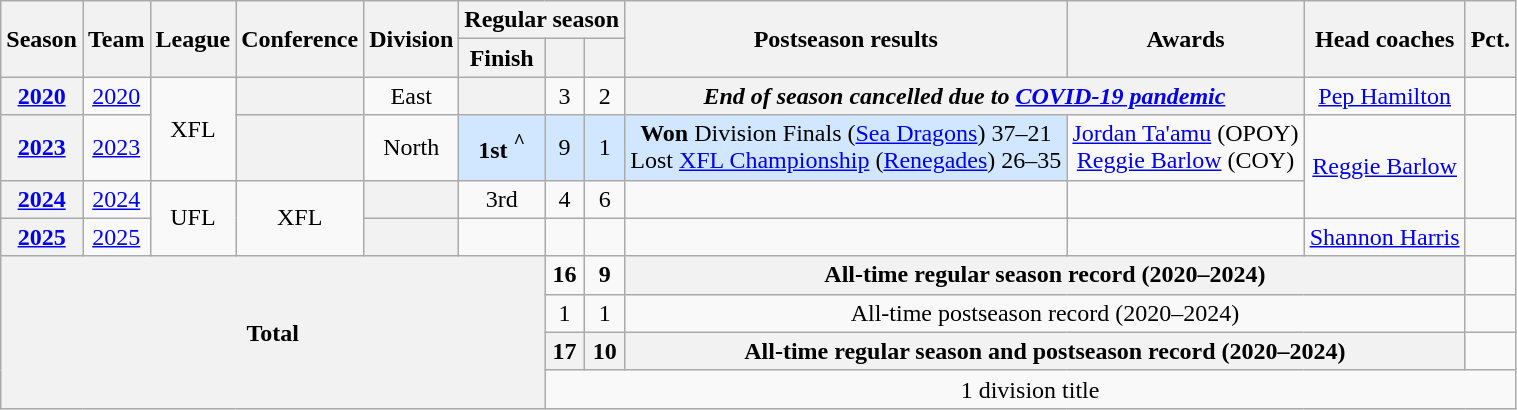<table class="wikitable" style="text-align:center">
<tr>
<th rowspan="2">Season</th>
<th rowspan="2">Team</th>
<th rowspan="2">League</th>
<th rowspan="2">Conference</th>
<th rowspan="2">Division</th>
<th colspan="3">Regular season</th>
<th rowspan="2">Postseason results</th>
<th rowspan="2">Awards</th>
<th rowspan="2">Head coaches</th>
<th rowspan="2">Pct.</th>
</tr>
<tr>
<th>Finish</th>
<th></th>
<th></th>
</tr>
<tr>
<th><a href='#'>2020</a></th>
<td><a href='#'>2020</a></td>
<td rowspan="2">XFL</td>
<th></th>
<td>East</td>
<th></th>
<td>3</td>
<td>2</td>
<th colspan="2"><em>End of season cancelled due to <a href='#'>COVID-19 pandemic</a></em></th>
<td><a href='#'>Pep Hamilton</a></td>
<td></td>
</tr>
<tr>
<th><a href='#'>2023</a></th>
<td><a href='#'>2023</a></td>
<th></th>
<td>North</td>
<td bgcolor="#d0e7ff"><strong>1st <sup>^</sup></strong></td>
<td bgcolor="#d0e7ff">9</td>
<td bgcolor="#d0e7ff">1</td>
<td bgcolor="#d0e7ff"><strong>Won</strong> Division Finals (<a href='#'>Sea Dragons</a>) 37–21<br>Lost <a href='#'>XFL Championship</a> (<a href='#'>Renegades</a>) 26–35</td>
<td><a href='#'>Jordan Ta'amu</a> (OPOY)  <br><a href='#'>Reggie Barlow</a> (COY) </td>
<td rowspan="2"><a href='#'>Reggie Barlow</a></td>
<td rowspan="2"></td>
</tr>
<tr>
<th><a href='#'>2024</a></th>
<td><a href='#'>2024</a></td>
<td rowspan="2">UFL</td>
<td rowspan="2">XFL</td>
<th></th>
<td>3rd</td>
<td>4</td>
<td>6</td>
<td></td>
<td></td>
</tr>
<tr>
<th><a href='#'>2025</a></th>
<td><a href='#'>2025</a></td>
<th></th>
<td></td>
<td></td>
<td></td>
<td></td>
<td></td>
<td><a href='#'>Shannon Harris</a></td>
<td></td>
</tr>
<tr>
<th rowspan="4" colspan="6">Total</th>
<td><strong>16</strong></td>
<td><strong>9</strong></td>
<th colspan="3">All-time regular season record (2020–2024)</th>
<td></td>
</tr>
<tr>
<td>1</td>
<td>1</td>
<td colspan="3">All-time postseason record (2020–2024)</td>
<td></td>
</tr>
<tr>
<th>17</th>
<th>10</th>
<th colspan="3">All-time regular season and postseason record (2020–2024)</th>
<td></td>
</tr>
<tr>
<td colspan="6">1 division title</td>
</tr>
</table>
